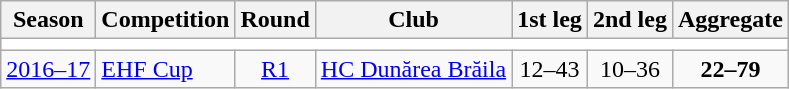<table class="wikitable">
<tr>
<th>Season</th>
<th>Competition</th>
<th>Round</th>
<th>Club</th>
<th>1st leg</th>
<th>2nd leg</th>
<th>Aggregate</th>
</tr>
<tr>
<td colspan="7" bgcolor=white></td>
</tr>
<tr>
<td><a href='#'>2016–17</a></td>
<td><a href='#'>EHF Cup</a></td>
<td style="text-align:center;"><a href='#'>R1</a></td>
<td> <a href='#'>HC Dunărea Brăila</a></td>
<td style="text-align:center;">12–43</td>
<td style="text-align:center;">10–36</td>
<td style="text-align:center;"><strong>22–79</strong></td>
</tr>
</table>
